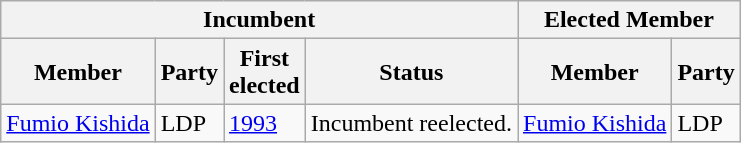<table class="wikitable sortable">
<tr>
<th colspan=4>Incumbent</th>
<th colspan=2>Elected Member</th>
</tr>
<tr>
<th>Member</th>
<th>Party</th>
<th>First<br>elected</th>
<th>Status</th>
<th>Member</th>
<th>Party</th>
</tr>
<tr>
<td><a href='#'>Fumio Kishida</a></td>
<td>LDP</td>
<td><a href='#'>1993</a></td>
<td>Incumbent reelected.</td>
<td><a href='#'>Fumio Kishida</a></td>
<td>LDP</td>
</tr>
</table>
